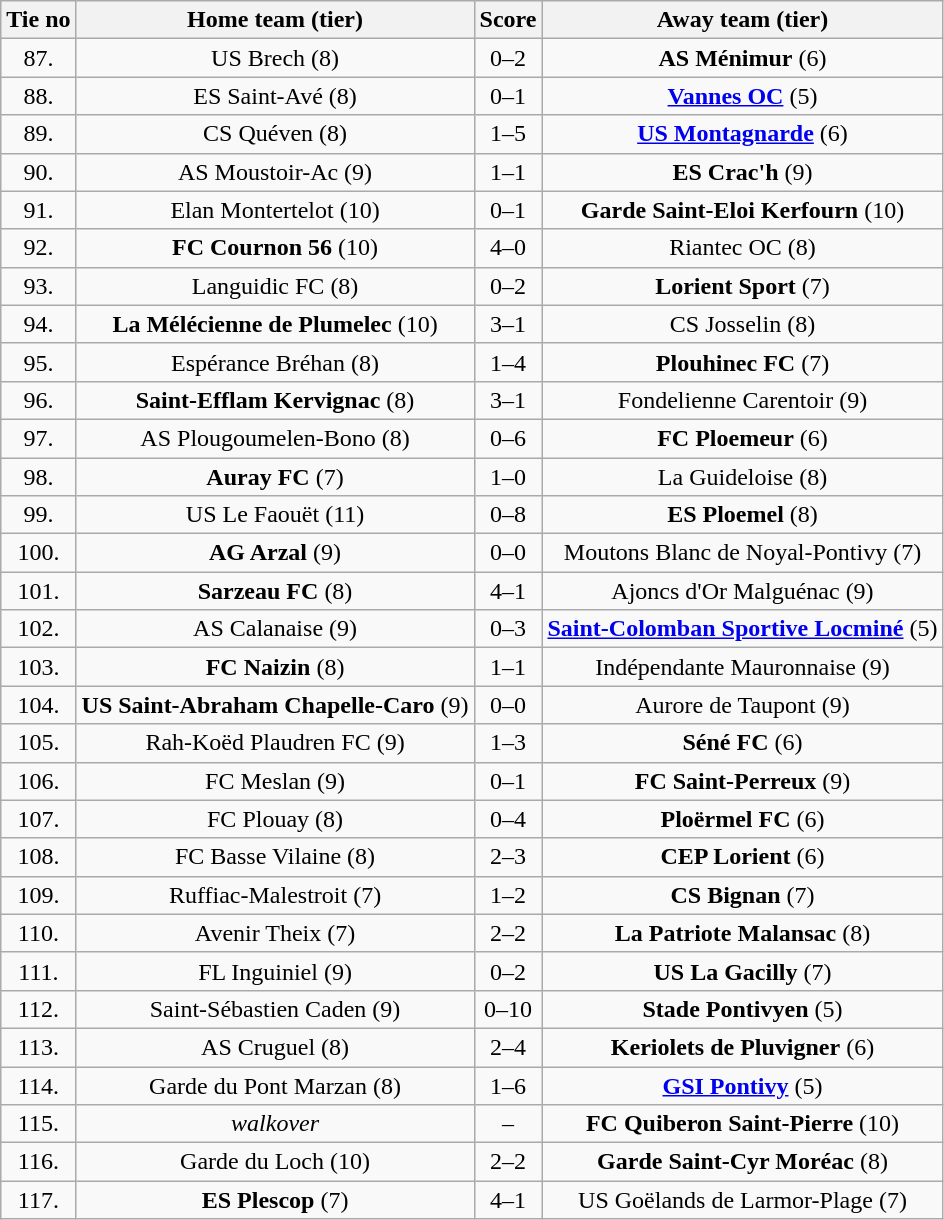<table class="wikitable" style="text-align: center">
<tr>
<th>Tie no</th>
<th>Home team (tier)</th>
<th>Score</th>
<th>Away team (tier)</th>
</tr>
<tr>
<td>87.</td>
<td>US Brech (8)</td>
<td>0–2</td>
<td><strong>AS Ménimur</strong> (6)</td>
</tr>
<tr>
<td>88.</td>
<td>ES Saint-Avé (8)</td>
<td>0–1</td>
<td><strong><a href='#'>Vannes OC</a></strong> (5)</td>
</tr>
<tr>
<td>89.</td>
<td>CS Quéven (8)</td>
<td>1–5</td>
<td><strong><a href='#'>US Montagnarde</a></strong> (6)</td>
</tr>
<tr>
<td>90.</td>
<td>AS Moustoir-Ac (9)</td>
<td>1–1 </td>
<td><strong>ES Crac'h</strong> (9)</td>
</tr>
<tr>
<td>91.</td>
<td>Elan Montertelot (10)</td>
<td>0–1</td>
<td><strong>Garde Saint-Eloi Kerfourn</strong> (10)</td>
</tr>
<tr>
<td>92.</td>
<td><strong>FC Cournon 56</strong> (10)</td>
<td>4–0</td>
<td>Riantec OC (8)</td>
</tr>
<tr>
<td>93.</td>
<td>Languidic FC (8)</td>
<td>0–2</td>
<td><strong>Lorient Sport</strong> (7)</td>
</tr>
<tr>
<td>94.</td>
<td><strong>La Mélécienne de Plumelec</strong> (10)</td>
<td>3–1</td>
<td>CS Josselin (8)</td>
</tr>
<tr>
<td>95.</td>
<td>Espérance Bréhan (8)</td>
<td>1–4</td>
<td><strong>Plouhinec FC</strong> (7)</td>
</tr>
<tr>
<td>96.</td>
<td><strong>Saint-Efflam Kervignac</strong> (8)</td>
<td>3–1</td>
<td>Fondelienne Carentoir (9)</td>
</tr>
<tr>
<td>97.</td>
<td>AS Plougoumelen-Bono (8)</td>
<td>0–6</td>
<td><strong>FC Ploemeur</strong> (6)</td>
</tr>
<tr>
<td>98.</td>
<td><strong>Auray FC</strong> (7)</td>
<td>1–0</td>
<td>La Guideloise (8)</td>
</tr>
<tr>
<td>99.</td>
<td>US Le Faouët (11)</td>
<td>0–8</td>
<td><strong>ES Ploemel</strong> (8)</td>
</tr>
<tr>
<td>100.</td>
<td><strong>AG Arzal</strong> (9)</td>
<td>0–0 </td>
<td>Moutons Blanc de Noyal-Pontivy (7)</td>
</tr>
<tr>
<td>101.</td>
<td><strong>Sarzeau FC</strong> (8)</td>
<td>4–1</td>
<td>Ajoncs d'Or Malguénac (9)</td>
</tr>
<tr>
<td>102.</td>
<td>AS Calanaise (9)</td>
<td>0–3</td>
<td><strong><a href='#'>Saint-Colomban Sportive Locminé</a></strong> (5)</td>
</tr>
<tr>
<td>103.</td>
<td><strong>FC Naizin </strong> (8)</td>
<td>1–1 </td>
<td>Indépendante Mauronnaise (9)</td>
</tr>
<tr>
<td>104.</td>
<td><strong>US Saint-Abraham Chapelle-Caro</strong> (9)</td>
<td>0–0 </td>
<td>Aurore de Taupont (9)</td>
</tr>
<tr>
<td>105.</td>
<td>Rah-Koëd Plaudren FC (9)</td>
<td>1–3</td>
<td><strong>Séné FC</strong> (6)</td>
</tr>
<tr>
<td>106.</td>
<td>FC Meslan (9)</td>
<td>0–1</td>
<td><strong>FC Saint-Perreux</strong> (9)</td>
</tr>
<tr>
<td>107.</td>
<td>FC Plouay (8)</td>
<td>0–4</td>
<td><strong>Ploërmel FC</strong> (6)</td>
</tr>
<tr>
<td>108.</td>
<td>FC Basse Vilaine (8)</td>
<td>2–3</td>
<td><strong>CEP Lorient</strong> (6)</td>
</tr>
<tr>
<td>109.</td>
<td>Ruffiac-Malestroit (7)</td>
<td>1–2</td>
<td><strong>CS Bignan</strong> (7)</td>
</tr>
<tr>
<td>110.</td>
<td>Avenir Theix (7)</td>
<td>2–2 </td>
<td><strong>La Patriote Malansac</strong> (8)</td>
</tr>
<tr>
<td>111.</td>
<td>FL Inguiniel (9)</td>
<td>0–2</td>
<td><strong>US La Gacilly</strong> (7)</td>
</tr>
<tr>
<td>112.</td>
<td>Saint-Sébastien Caden (9)</td>
<td>0–10</td>
<td><strong>Stade Pontivyen</strong> (5)</td>
</tr>
<tr>
<td>113.</td>
<td>AS Cruguel (8)</td>
<td>2–4</td>
<td><strong>Keriolets de Pluvigner</strong> (6)</td>
</tr>
<tr>
<td>114.</td>
<td>Garde du Pont Marzan (8)</td>
<td>1–6</td>
<td><strong><a href='#'>GSI Pontivy</a></strong> (5)</td>
</tr>
<tr>
<td>115.</td>
<td><em>walkover</em></td>
<td>–</td>
<td><strong>FC Quiberon Saint-Pierre</strong> (10)</td>
</tr>
<tr>
<td>116.</td>
<td>Garde du Loch (10)</td>
<td>2–2 </td>
<td><strong>Garde Saint-Cyr Moréac</strong> (8)</td>
</tr>
<tr>
<td>117.</td>
<td><strong>ES Plescop</strong> (7)</td>
<td>4–1</td>
<td>US Goëlands de Larmor-Plage (7)</td>
</tr>
</table>
